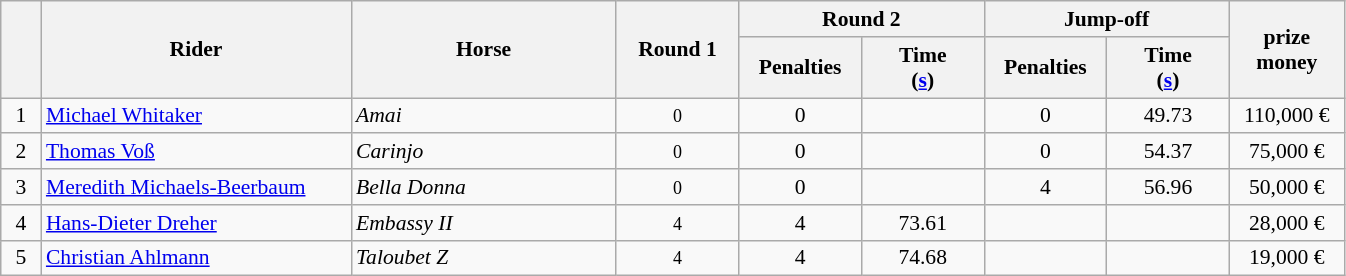<table class="wikitable" style="font-size: 90%">
<tr>
<th rowspan=2 width=20></th>
<th rowspan=2 width=200>Rider</th>
<th rowspan=2 width=170>Horse</th>
<th rowspan=2 width=75>Round 1</th>
<th colspan=2>Round 2</th>
<th colspan=2>Jump-off</th>
<th rowspan=2 width=70>prize<br>money</th>
</tr>
<tr>
<th width=75>Penalties</th>
<th width=75>Time<br>(<a href='#'>s</a>)</th>
<th width=75>Penalties</th>
<th width=75>Time<br>(<a href='#'>s</a>)</th>
</tr>
<tr>
<td align=center>1</td>
<td> <a href='#'>Michael Whitaker</a></td>
<td><em>Amai</em></td>
<td align=center><small>0</small></td>
<td align=center>0</td>
<td align=center></td>
<td align=center>0</td>
<td align=center>49.73</td>
<td align=center>110,000 €</td>
</tr>
<tr>
<td align=center>2</td>
<td> <a href='#'>Thomas Voß</a></td>
<td><em>Carinjo</em></td>
<td align=center><small>0</small></td>
<td align=center>0</td>
<td align=center></td>
<td align=center>0</td>
<td align=center>54.37</td>
<td align=center>75,000 €</td>
</tr>
<tr>
<td align=center>3</td>
<td> <a href='#'>Meredith Michaels-Beerbaum</a></td>
<td><em>Bella Donna</em></td>
<td align=center><small>0</small></td>
<td align=center>0</td>
<td align=center></td>
<td align=center>4</td>
<td align=center>56.96</td>
<td align=center>50,000 €</td>
</tr>
<tr>
<td align=center>4</td>
<td> <a href='#'>Hans-Dieter Dreher</a></td>
<td><em>Embassy II</em></td>
<td align=center><small>4</small></td>
<td align=center>4</td>
<td align=center>73.61</td>
<td align=center></td>
<td align=center></td>
<td align=center>28,000 €</td>
</tr>
<tr>
<td align=center>5</td>
<td> <a href='#'>Christian Ahlmann</a></td>
<td><em>Taloubet Z</em></td>
<td align=center><small>4</small></td>
<td align=center>4</td>
<td align=center>74.68</td>
<td align=center></td>
<td align=center></td>
<td align=center>19,000 €</td>
</tr>
</table>
